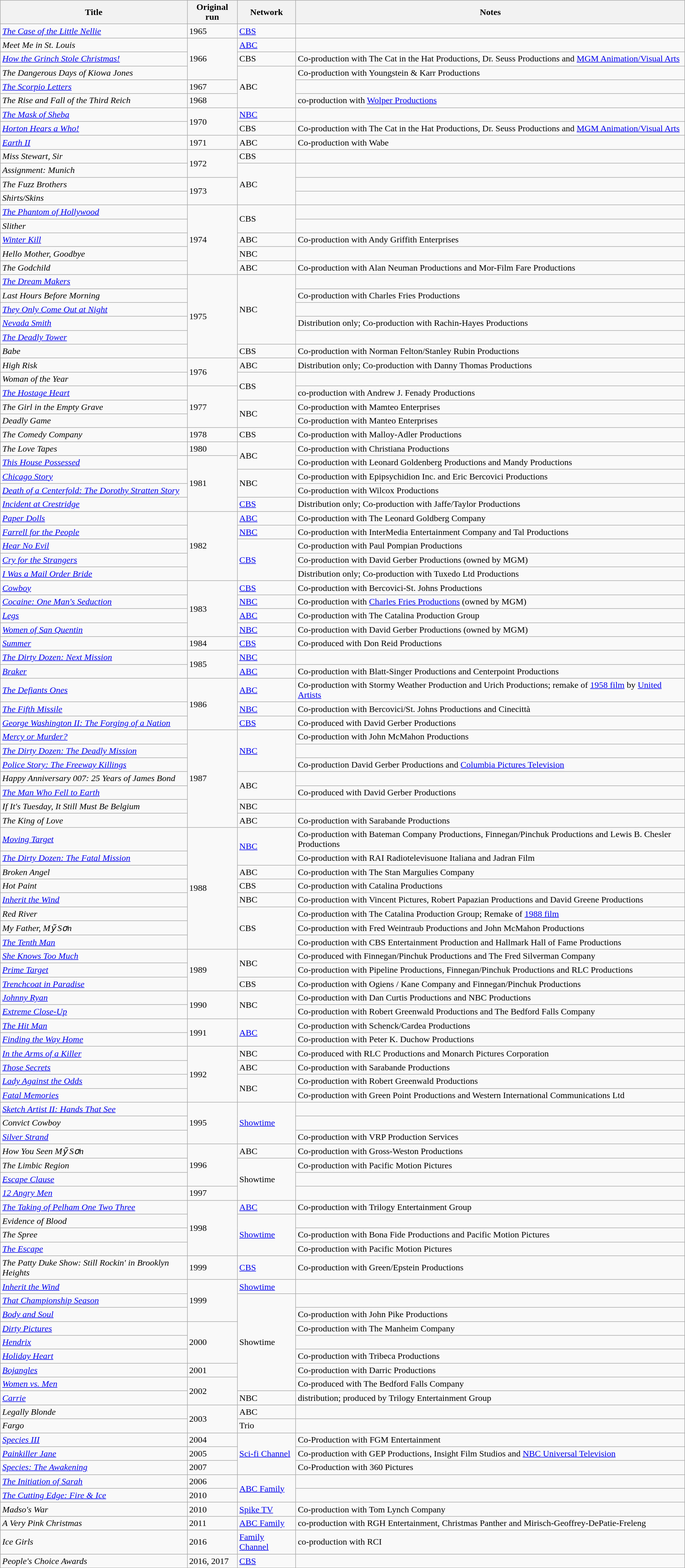<table class="wikitable sortable">
<tr>
<th>Title</th>
<th>Original run</th>
<th>Network</th>
<th>Notes</th>
</tr>
<tr>
<td><em><a href='#'>The Case of the Little Nellie</a></em></td>
<td>1965</td>
<td><a href='#'>CBS</a></td>
<td></td>
</tr>
<tr>
<td><em>Meet Me in St. Louis</em></td>
<td rowspan="3">1966</td>
<td><a href='#'>ABC</a></td>
<td></td>
</tr>
<tr>
<td><em><a href='#'>How the Grinch Stole Christmas!</a></em></td>
<td>CBS</td>
<td>Co-production with The Cat in the Hat Productions, Dr. Seuss Productions and <a href='#'>MGM Animation/Visual Arts</a></td>
</tr>
<tr>
<td><em>The Dangerous Days of Kiowa Jones</em></td>
<td rowspan="3">ABC</td>
<td>Co-production with Youngstein & Karr Productions</td>
</tr>
<tr>
<td><em><a href='#'>The Scorpio Letters</a></em></td>
<td>1967</td>
<td></td>
</tr>
<tr>
<td><em>The Rise and Fall of the Third Reich</em></td>
<td>1968</td>
<td>co-production with <a href='#'>Wolper Productions</a></td>
</tr>
<tr>
<td><em><a href='#'>The Mask of Sheba</a></em></td>
<td rowspan="2">1970</td>
<td><a href='#'>NBC</a></td>
<td></td>
</tr>
<tr>
<td><em><a href='#'>Horton Hears a Who!</a></em></td>
<td>CBS</td>
<td>Co-production with The Cat in the Hat Productions, Dr. Seuss Productions and <a href='#'>MGM Animation/Visual Arts</a></td>
</tr>
<tr>
<td><em><a href='#'>Earth II</a></em></td>
<td>1971</td>
<td>ABC</td>
<td>Co-production with Wabe</td>
</tr>
<tr>
<td><em>Miss Stewart, Sir</em></td>
<td rowspan="2">1972</td>
<td>CBS</td>
<td></td>
</tr>
<tr>
<td><em>Assignment: Munich</em></td>
<td rowspan="3">ABC</td>
<td></td>
</tr>
<tr>
<td><em>The Fuzz Brothers</em></td>
<td rowspan="2">1973</td>
<td></td>
</tr>
<tr>
<td><em>Shirts/Skins</em></td>
<td></td>
</tr>
<tr>
<td><em><a href='#'>The Phantom of Hollywood</a></em></td>
<td rowspan="5">1974</td>
<td rowspan="2">CBS</td>
<td></td>
</tr>
<tr>
<td><em>Slither</em></td>
<td></td>
</tr>
<tr>
<td><em><a href='#'>Winter Kill</a></em></td>
<td>ABC</td>
<td>Co-production with Andy Griffith Enterprises</td>
</tr>
<tr>
<td><em>Hello Mother, Goodbye</em></td>
<td>NBC</td>
<td></td>
</tr>
<tr>
<td><em>The Godchild</em></td>
<td>ABC</td>
<td>Co-production with Alan Neuman Productions and Mor-Film Fare Productions</td>
</tr>
<tr>
<td><em><a href='#'>The Dream Makers</a></em></td>
<td rowspan="6">1975</td>
<td rowspan="5">NBC</td>
<td></td>
</tr>
<tr>
<td><em>Last Hours Before Morning</em></td>
<td>Co-production with Charles Fries Productions</td>
</tr>
<tr>
<td><em><a href='#'>They Only Come Out at Night</a></em></td>
<td></td>
</tr>
<tr>
<td><em><a href='#'>Nevada Smith</a></em></td>
<td>Distribution only; Co-production with Rachin-Hayes Productions</td>
</tr>
<tr>
<td><em><a href='#'>The Deadly Tower</a></em></td>
<td></td>
</tr>
<tr>
<td><em>Babe</em></td>
<td>CBS</td>
<td>Co-production with Norman Felton/Stanley Rubin Productions</td>
</tr>
<tr>
<td><em>High Risk</em></td>
<td rowspan="2">1976</td>
<td>ABC</td>
<td>Distribution only; Co-production with Danny Thomas Productions</td>
</tr>
<tr>
<td><em>Woman of the Year</em></td>
<td rowspan="2">CBS</td>
<td></td>
</tr>
<tr>
<td><em><a href='#'>The Hostage Heart</a></em></td>
<td rowspan="3">1977</td>
<td>co-production with Andrew J. Fenady Productions</td>
</tr>
<tr>
<td><em>The Girl in the Empty Grave</em></td>
<td rowspan="2">NBC</td>
<td>Co-production with Mamteo Enterprises</td>
</tr>
<tr>
<td><em>Deadly Game</em></td>
<td>Co-production with Manteo Enterprises</td>
</tr>
<tr>
<td><em>The Comedy Company</em></td>
<td>1978</td>
<td>CBS</td>
<td>Co-production with Malloy-Adler Productions</td>
</tr>
<tr>
<td><em>The Love Tapes</em></td>
<td>1980</td>
<td rowspan="2">ABC</td>
<td>Co-production with Christiana Productions</td>
</tr>
<tr>
<td><em><a href='#'>This House Possessed</a></em></td>
<td rowspan="4">1981</td>
<td>Co-production with Leonard Goldenberg Productions and Mandy Productions</td>
</tr>
<tr>
<td><em><a href='#'>Chicago Story</a></em></td>
<td rowspan="2">NBC</td>
<td>Co-production with Epipsychidion Inc. and Eric Bercovici Productions</td>
</tr>
<tr>
<td><em><a href='#'>Death of a Centerfold: The Dorothy Stratten Story</a></em></td>
<td>Co-production with Wilcox Productions</td>
</tr>
<tr>
<td><em><a href='#'>Incident at Crestridge</a></em></td>
<td><a href='#'>CBS</a></td>
<td>Distribution only; Co-production with Jaffe/Taylor Productions</td>
</tr>
<tr>
<td><em><a href='#'>Paper Dolls</a></em></td>
<td rowspan="5">1982</td>
<td><a href='#'>ABC</a></td>
<td>Co-production with The Leonard Goldberg Company</td>
</tr>
<tr>
<td><em><a href='#'>Farrell for the People</a></em></td>
<td><a href='#'>NBC</a></td>
<td>Co-production with InterMedia Entertainment Company and Tal Productions</td>
</tr>
<tr>
<td><em><a href='#'>Hear No Evil</a></em></td>
<td rowspan="3"><a href='#'>CBS</a></td>
<td>Co-production with Paul Pompian Productions</td>
</tr>
<tr>
<td><em><a href='#'>Cry for the Strangers</a></em></td>
<td>Co-production with David Gerber Productions (owned by MGM)</td>
</tr>
<tr>
<td><em><a href='#'>I Was a Mail Order Bride</a></em></td>
<td>Distribution only; Co-production with Tuxedo Ltd Productions</td>
</tr>
<tr>
<td><em><a href='#'>Cowboy</a></em></td>
<td rowspan="4">1983</td>
<td><a href='#'>CBS</a></td>
<td>Co-production with Bercovici-St. Johns Productions</td>
</tr>
<tr>
<td><em><a href='#'>Cocaine: One Man's Seduction</a></em></td>
<td><a href='#'>NBC</a></td>
<td>Co-production with <a href='#'>Charles Fries Productions</a> (owned by MGM)</td>
</tr>
<tr>
<td><em><a href='#'>Legs</a></em></td>
<td><a href='#'>ABC</a></td>
<td>Co-production with The Catalina Production Group</td>
</tr>
<tr>
<td><em><a href='#'>Women of San Quentin</a></em></td>
<td><a href='#'>NBC</a></td>
<td>Co-production with David Gerber Productions (owned by MGM)</td>
</tr>
<tr>
<td><em><a href='#'>Summer</a></em></td>
<td>1984</td>
<td><a href='#'>CBS</a></td>
<td>Co-produced with Don Reid Productions</td>
</tr>
<tr>
<td><em><a href='#'>The Dirty Dozen: Next Mission</a></em></td>
<td rowspan="2">1985</td>
<td><a href='#'>NBC</a></td>
<td></td>
</tr>
<tr>
<td><em><a href='#'>Braker</a></em></td>
<td><a href='#'>ABC</a></td>
<td>Co-production with Blatt-Singer Productions and Centerpoint Productions</td>
</tr>
<tr>
<td><em><a href='#'>The Defiants Ones</a></em></td>
<td rowspan="3">1986</td>
<td><a href='#'>ABC</a></td>
<td>Co-production with Stormy Weather Production and Urich Productions; remake of <a href='#'>1958 film</a> by <a href='#'>United Artists</a></td>
</tr>
<tr>
<td><em><a href='#'>The Fifth Missile</a></em></td>
<td><a href='#'>NBC</a></td>
<td>Co-production with Bercovici/St. Johns Productions and Cinecittà</td>
</tr>
<tr>
<td><em><a href='#'>George Washington II: The Forging of a Nation</a></em></td>
<td><a href='#'>CBS</a></td>
<td>Co-produced with David Gerber Productions</td>
</tr>
<tr>
<td><em><a href='#'>Mercy or Murder?</a></em></td>
<td rowspan="7">1987</td>
<td rowspan="3"><a href='#'>NBC</a></td>
<td>Co-production with John McMahon Productions</td>
</tr>
<tr>
<td><em><a href='#'>The Dirty Dozen: The Deadly Mission</a></em></td>
<td></td>
</tr>
<tr>
<td><em><a href='#'>Police Story: The Freeway Killings</a></em></td>
<td>Co-production David Gerber Productions and <a href='#'>Columbia Pictures Television</a></td>
</tr>
<tr>
<td><em>Happy Anniversary 007: 25 Years of James Bond</em></td>
<td rowspan="2">ABC</td>
<td></td>
</tr>
<tr>
<td><em><a href='#'>The Man Who Fell to Earth</a></em></td>
<td>Co-produced with David Gerber Productions</td>
</tr>
<tr>
<td><em>If It's Tuesday, It Still Must Be Belgium</em></td>
<td>NBC</td>
<td></td>
</tr>
<tr>
<td><em>The King of Love</em></td>
<td>ABC</td>
<td>Co-production with Sarabande Productions</td>
</tr>
<tr>
<td><em><a href='#'>Moving Target</a></em></td>
<td rowspan="8">1988</td>
<td rowspan="2"><a href='#'>NBC</a></td>
<td>Co-production with Bateman Company Productions, Finnegan/Pinchuk Productions and Lewis B. Chesler Productions</td>
</tr>
<tr>
<td><em><a href='#'>The Dirty Dozen: The Fatal Mission</a></em></td>
<td>Co-production with RAI Radiotelevisuone Italiana and Jadran Film</td>
</tr>
<tr>
<td><em>Broken Angel</em></td>
<td>ABC</td>
<td>Co-production with The Stan Margulies Company</td>
</tr>
<tr>
<td><em>Hot Paint</em></td>
<td>CBS</td>
<td>Co-production with Catalina Productions</td>
</tr>
<tr>
<td><em><a href='#'>Inherit the Wind</a></em></td>
<td>NBC</td>
<td>Co-production with Vincent Pictures, Robert Papazian Productions and David Greene Productions</td>
</tr>
<tr>
<td><em>Red River</em></td>
<td rowspan="3">CBS</td>
<td>Co-production with The Catalina Production Group; Remake of <a href='#'>1988 film</a></td>
</tr>
<tr>
<td><em>My Father, Mỹ Sơn</em></td>
<td>Co-production with Fred Weintraub Productions and John McMahon Productions</td>
</tr>
<tr>
<td><em><a href='#'>The Tenth Man</a></em></td>
<td>Co-production with CBS Entertainment Production and Hallmark Hall of Fame Productions</td>
</tr>
<tr>
<td><em><a href='#'>She Knows Too Much</a></em></td>
<td rowspan="3">1989</td>
<td rowspan="2">NBC</td>
<td>Co-produced with Finnegan/Pinchuk Productions and The Fred Silverman Company</td>
</tr>
<tr>
<td><em><a href='#'>Prime Target</a></em></td>
<td>Co-production with Pipeline Productions, Finnegan/Pinchuk Productions and RLC Productions</td>
</tr>
<tr>
<td><em><a href='#'>Trenchcoat in Paradise</a></em></td>
<td>CBS</td>
<td>Co-production with Ogiens / Kane Company and Finnegan/Pinchuk Productions</td>
</tr>
<tr>
<td><em><a href='#'>Johnny Ryan</a></em></td>
<td rowspan="2">1990</td>
<td rowspan="2">NBC</td>
<td>Co-production with Dan Curtis Productions and NBC Productions</td>
</tr>
<tr>
<td><em><a href='#'>Extreme Close-Up</a></em></td>
<td>Co-production with Robert Greenwald Productions and The Bedford Falls Company</td>
</tr>
<tr>
<td><em><a href='#'>The Hit Man</a></em></td>
<td rowspan="2">1991</td>
<td rowspan="2"><a href='#'>ABC</a></td>
<td>Co-production with Schenck/Cardea Productions</td>
</tr>
<tr>
<td><em><a href='#'>Finding the Way Home</a></em></td>
<td>Co-production with Peter K. Duchow Productions</td>
</tr>
<tr>
<td><em><a href='#'>In the Arms of a Killer</a></em></td>
<td rowspan="4">1992</td>
<td>NBC</td>
<td>Co-produced with RLC Productions and Monarch Pictures Corporation</td>
</tr>
<tr>
<td><em><a href='#'>Those Secrets</a></em></td>
<td>ABC</td>
<td>Co-production with Sarabande Productions</td>
</tr>
<tr>
<td><em><a href='#'>Lady Against the Odds</a></em></td>
<td rowspan="2">NBC</td>
<td>Co-production with Robert Greenwald Productions</td>
</tr>
<tr>
<td><em><a href='#'>Fatal Memories</a></em></td>
<td>Co-production with Green Point Productions and Western International Communications Ltd</td>
</tr>
<tr>
<td><em><a href='#'>Sketch Artist II: Hands That See</a></em></td>
<td rowspan="3">1995</td>
<td rowspan="3"><a href='#'>Showtime</a></td>
<td></td>
</tr>
<tr>
<td><em>Convict Cowboy</em></td>
<td></td>
</tr>
<tr>
<td><em><a href='#'>Silver Strand</a></em></td>
<td>Co-production with VRP Production Services</td>
</tr>
<tr>
<td><em>How You Seen Mỹ Sơn</em></td>
<td rowspan="3">1996</td>
<td>ABC</td>
<td>Co-production with Gross-Weston Productions</td>
</tr>
<tr>
<td><em>The Limbic Region</em></td>
<td rowspan="3">Showtime</td>
<td>Co-production with Pacific Motion Pictures</td>
</tr>
<tr>
<td><em><a href='#'>Escape Clause</a></em></td>
<td></td>
</tr>
<tr>
<td><em><a href='#'>12 Angry Men</a></em></td>
<td>1997</td>
<td></td>
</tr>
<tr>
<td><em><a href='#'>The Taking of Pelham One Two Three</a></em></td>
<td rowspan="4">1998</td>
<td><a href='#'>ABC</a></td>
<td>Co-production with Trilogy Entertainment Group</td>
</tr>
<tr>
<td><em>Evidence of Blood</em></td>
<td rowspan="3"><a href='#'>Showtime</a></td>
<td></td>
</tr>
<tr>
<td><em>The Spree</em></td>
<td>Co-production with Bona Fide Productions and Pacific Motion Pictures</td>
</tr>
<tr>
<td><em><a href='#'>The Escape</a></em></td>
<td>Co-production with Pacific Motion Pictures</td>
</tr>
<tr>
<td><em>The Patty Duke Show: Still Rockin' in Brooklyn Heights</em></td>
<td>1999</td>
<td><a href='#'>CBS</a></td>
<td>Co-production with Green/Epstein Productions</td>
</tr>
<tr>
<td><em><a href='#'>Inherit the Wind</a></em></td>
<td rowspan="3">1999</td>
<td><a href='#'>Showtime</a></td>
<td></td>
</tr>
<tr>
<td><em><a href='#'>That Championship Season</a></em></td>
<td rowspan="7">Showtime</td>
<td></td>
</tr>
<tr>
<td><em><a href='#'>Body and Soul</a></em></td>
<td>Co-production with John Pike Productions</td>
</tr>
<tr>
<td><em><a href='#'>Dirty Pictures</a></em></td>
<td rowspan="3">2000</td>
<td>Co-production with The Manheim Company</td>
</tr>
<tr>
<td><em><a href='#'>Hendrix</a></em></td>
<td></td>
</tr>
<tr>
<td><em><a href='#'>Holiday Heart</a></em></td>
<td>Co-production with Tribeca Productions</td>
</tr>
<tr>
<td><em><a href='#'>Bojangles</a></em></td>
<td>2001</td>
<td>Co-production with Darric Productions</td>
</tr>
<tr>
<td><em><a href='#'>Women vs. Men</a></em></td>
<td rowspan="2">2002</td>
<td>Co-produced with The Bedford Falls Company</td>
</tr>
<tr>
<td><em><a href='#'>Carrie</a></em></td>
<td>NBC</td>
<td>distribution; produced by Trilogy Entertainment Group</td>
</tr>
<tr>
<td><em>Legally Blonde</em></td>
<td rowspan="2">2003</td>
<td>ABC</td>
<td></td>
</tr>
<tr>
<td><em>Fargo</em></td>
<td>Trio</td>
</tr>
<tr>
<td><em><a href='#'>Species III</a></em></td>
<td>2004</td>
<td rowspan="3"><a href='#'>Sci-fi Channel</a></td>
<td>Co-Production with FGM Entertainment</td>
</tr>
<tr>
<td><em><a href='#'>Painkiller Jane</a></em></td>
<td>2005</td>
<td>Co-production with GEP Productions, Insight Film Studios and <a href='#'>NBC Universal Television</a></td>
</tr>
<tr>
<td><em><a href='#'>Species: The Awakening</a></em></td>
<td>2007</td>
<td>Co-Production with 360 Pictures</td>
</tr>
<tr>
<td><em><a href='#'>The Initiation of Sarah</a></em></td>
<td>2006</td>
<td rowspan="2"><a href='#'>ABC Family</a></td>
<td></td>
</tr>
<tr>
<td><em><a href='#'>The Cutting Edge: Fire & Ice</a></em></td>
<td>2010</td>
<td></td>
</tr>
<tr>
<td><em>Madso's War</em></td>
<td>2010</td>
<td><a href='#'>Spike TV</a></td>
<td>Co-production with Tom Lynch Company</td>
</tr>
<tr>
<td><em>A Very Pink Christmas</em></td>
<td>2011</td>
<td><a href='#'>ABC Family</a></td>
<td>co-production with RGH Entertainment, Christmas Panther and Mirisch-Geoffrey-DePatie-Freleng</td>
</tr>
<tr>
<td><em>Ice Girls</em></td>
<td>2016</td>
<td><a href='#'>Family Channel</a></td>
<td>co-production with RCI</td>
</tr>
<tr>
<td><em>People's Choice Awards</em></td>
<td>2016, 2017</td>
<td><a href='#'>CBS</a></td>
<td></td>
</tr>
</table>
